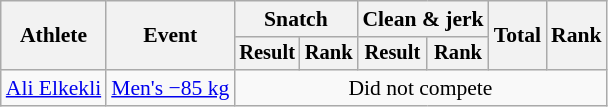<table class="wikitable" style="font-size:90%">
<tr>
<th rowspan="2">Athlete</th>
<th rowspan="2">Event</th>
<th colspan="2">Snatch</th>
<th colspan="2">Clean & jerk</th>
<th rowspan="2">Total</th>
<th rowspan="2">Rank</th>
</tr>
<tr style="font-size:95%">
<th>Result</th>
<th>Rank</th>
<th>Result</th>
<th>Rank</th>
</tr>
<tr align=center>
<td align=left><a href='#'>Ali Elkekli</a></td>
<td align=left><a href='#'>Men's −85 kg</a></td>
<td colspan=6>Did not compete</td>
</tr>
</table>
